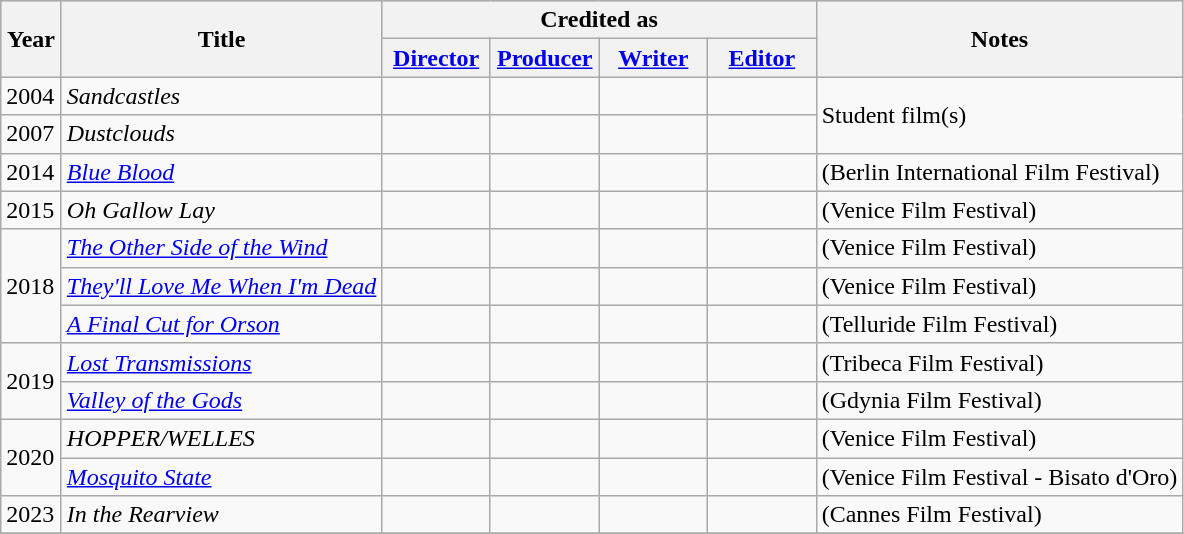<table class="wikitable">
<tr style="background:#ccc; text-align:center;">
<th rowspan="2" style="width:33px;">Year</th>
<th rowspan="2">Title</th>
<th colspan="4">Credited as</th>
<th rowspan="2">Notes</th>
</tr>
<tr>
<th width="65"><a href='#'>Director</a></th>
<th width="65"><a href='#'>Producer</a></th>
<th width="65"><a href='#'>Writer</a></th>
<th width="65"><a href='#'>Editor</a></th>
</tr>
<tr>
<td>2004</td>
<td><em>Sandcastles</em></td>
<td></td>
<td></td>
<td></td>
<td></td>
<td rowspan="2">Student film(s) </td>
</tr>
<tr>
<td>2007</td>
<td><em>Dustclouds</em></td>
<td></td>
<td></td>
<td></td>
<td></td>
</tr>
<tr>
<td>2014</td>
<td><em><a href='#'>Blue Blood</a></em></td>
<td></td>
<td></td>
<td></td>
<td></td>
<td>(Berlin International Film Festival)</td>
</tr>
<tr>
<td>2015</td>
<td><em>Oh Gallow Lay</em></td>
<td></td>
<td></td>
<td></td>
<td></td>
<td>(Venice Film Festival)</td>
</tr>
<tr>
<td rowspan="3">2018</td>
<td><em><a href='#'>The Other Side of the Wind</a></em></td>
<td></td>
<td></td>
<td></td>
<td></td>
<td>(Venice Film Festival)</td>
</tr>
<tr>
<td><em><a href='#'>They'll Love Me When I'm Dead</a></em></td>
<td></td>
<td></td>
<td></td>
<td></td>
<td>(Venice Film Festival)</td>
</tr>
<tr>
<td><em><a href='#'>A Final Cut for Orson</a></em></td>
<td></td>
<td></td>
<td></td>
<td></td>
<td>(Telluride Film Festival)</td>
</tr>
<tr>
<td rowspan="2">2019</td>
<td><em><a href='#'>Lost Transmissions</a></em></td>
<td></td>
<td></td>
<td></td>
<td></td>
<td>(Tribeca Film Festival)</td>
</tr>
<tr>
<td><em><a href='#'>Valley of the Gods</a></em></td>
<td></td>
<td></td>
<td></td>
<td></td>
<td>(Gdynia Film Festival)</td>
</tr>
<tr>
<td rowspan="2">2020</td>
<td><em>HOPPER/WELLES</em></td>
<td></td>
<td></td>
<td></td>
<td></td>
<td>(Venice Film Festival)</td>
</tr>
<tr>
<td><em><a href='#'>Mosquito State</a></em></td>
<td></td>
<td></td>
<td></td>
<td></td>
<td>(Venice Film Festival - Bisato d'Oro)</td>
</tr>
<tr>
<td>2023</td>
<td><em>In the Rearview</em></td>
<td></td>
<td></td>
<td></td>
<td></td>
<td>(Cannes Film Festival)</td>
</tr>
<tr>
</tr>
</table>
